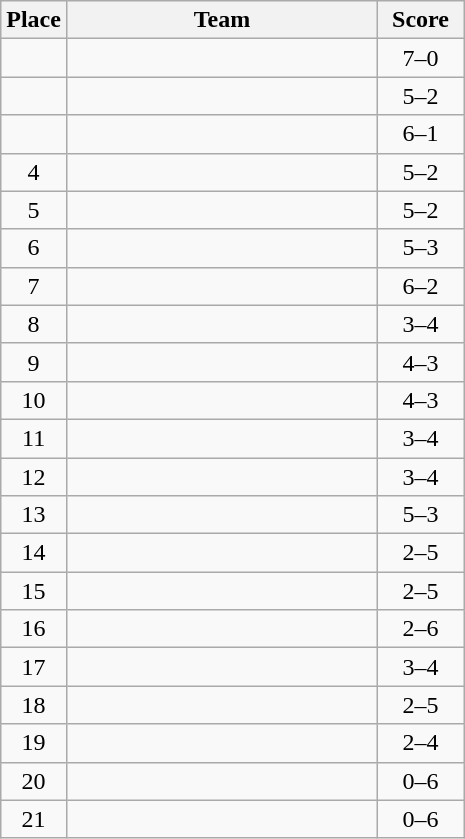<table class="wikitable" style="text-align:center;">
<tr>
<th width=30>Place</th>
<th width=200>Team</th>
<th width=50>Score</th>
</tr>
<tr>
<td></td>
<td align="left"></td>
<td>7–0</td>
</tr>
<tr>
<td></td>
<td align="left"></td>
<td>5–2</td>
</tr>
<tr>
<td></td>
<td align="left"></td>
<td>6–1</td>
</tr>
<tr>
<td>4</td>
<td align="left"></td>
<td>5–2</td>
</tr>
<tr>
<td>5</td>
<td align="left"></td>
<td>5–2</td>
</tr>
<tr>
<td>6</td>
<td align="left"></td>
<td>5–3</td>
</tr>
<tr>
<td>7</td>
<td align="left"></td>
<td>6–2</td>
</tr>
<tr>
<td>8</td>
<td align="left"></td>
<td>3–4</td>
</tr>
<tr>
<td>9</td>
<td align="left"></td>
<td>4–3</td>
</tr>
<tr>
<td>10</td>
<td align="left"></td>
<td>4–3</td>
</tr>
<tr>
<td>11</td>
<td align="left"></td>
<td>3–4</td>
</tr>
<tr>
<td>12</td>
<td align="left"></td>
<td>3–4</td>
</tr>
<tr>
<td>13</td>
<td align="left"></td>
<td>5–3</td>
</tr>
<tr>
<td>14</td>
<td align="left"></td>
<td>2–5</td>
</tr>
<tr>
<td>15</td>
<td align="left"></td>
<td>2–5</td>
</tr>
<tr>
<td>16</td>
<td align="left"></td>
<td>2–6</td>
</tr>
<tr>
<td>17</td>
<td align="left"></td>
<td>3–4</td>
</tr>
<tr>
<td>18</td>
<td align="left"></td>
<td>2–5</td>
</tr>
<tr>
<td>19</td>
<td align="left"></td>
<td>2–4</td>
</tr>
<tr>
<td>20</td>
<td align="left"></td>
<td>0–6</td>
</tr>
<tr>
<td>21</td>
<td align="left"></td>
<td>0–6</td>
</tr>
</table>
